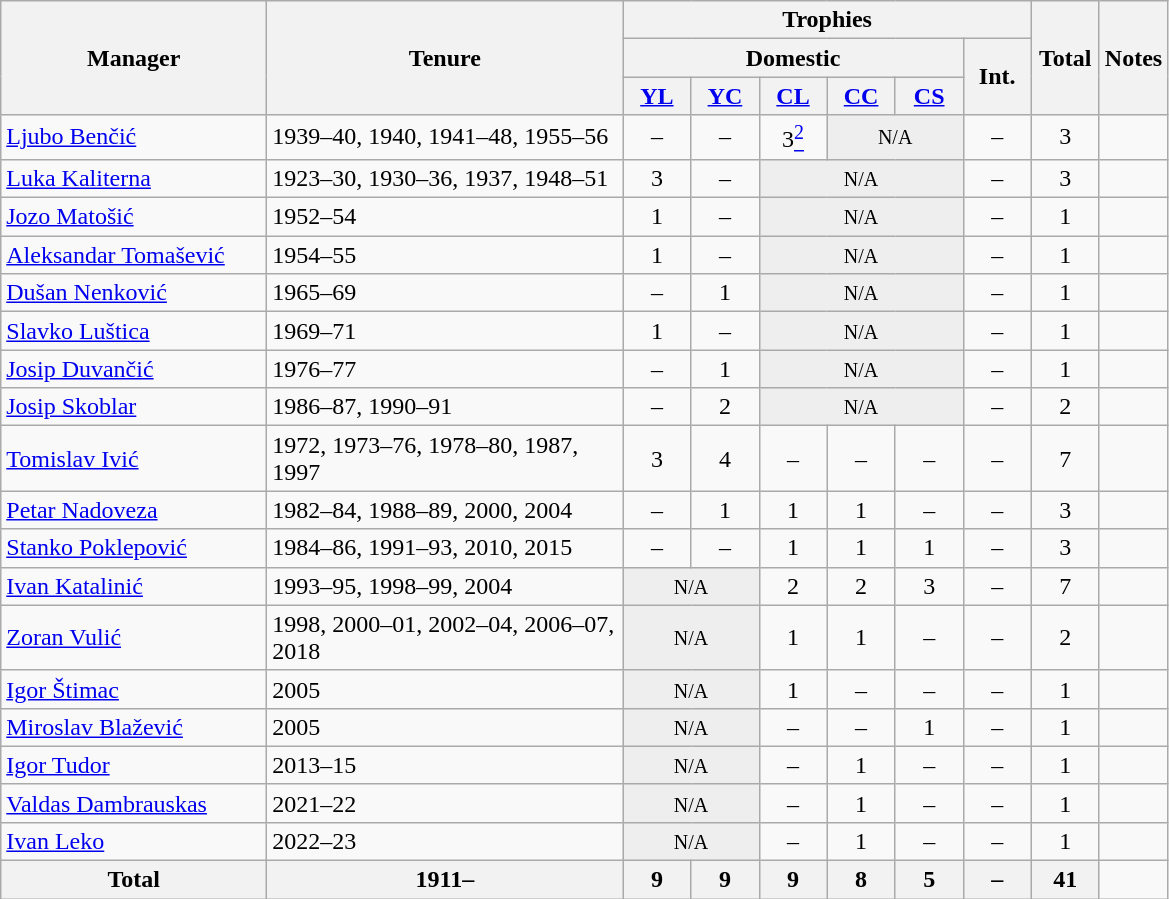<table class="wikitable plainrowheaders sortable" style="text-align: center;">
<tr>
<th rowspan="3" width=170>Manager</th>
<th rowspan="3" width=230>Tenure</th>
<th colspan="6">Trophies</th>
<th rowspan="3" width=38>Total</th>
<th rowspan="3" colspan="1" width=38>Notes</th>
</tr>
<tr>
<th colspan="5">Domestic</th>
<th colspan="1" rowspan="2" width=38>Int.</th>
</tr>
<tr>
<th width=38><a href='#'>YL</a></th>
<th width=38><a href='#'>YC</a></th>
<th width=38><a href='#'>CL</a></th>
<th width=38><a href='#'>CC</a></th>
<th width=38><a href='#'>CS</a></th>
</tr>
<tr>
<td style="text-align:left;"> <a href='#'>Ljubo Benčić</a></td>
<td style="text-align:left;">1939–40, 1940, 1941–48, 1955–56</td>
<td>–</td>
<td>–</td>
<td>3<a href='#'><sup>2</sup></a></td>
<td colspan=2 bgcolor=#EEEEEE><small>N/A</small></td>
<td>–</td>
<td>3</td>
</tr>
<tr>
<td style="text-align:left;"> <a href='#'>Luka Kaliterna</a></td>
<td style="text-align:left;">1923–30, 1930–36, 1937, 1948–51</td>
<td>3</td>
<td>–</td>
<td colspan=3 bgcolor=#EEEEEE><small>N/A</small></td>
<td>–</td>
<td>3</td>
<td></td>
</tr>
<tr>
<td style="text-align:left;"> <a href='#'>Jozo Matošić</a></td>
<td style="text-align:left;">1952–54</td>
<td>1</td>
<td>–</td>
<td colspan=3 bgcolor=#EEEEEE><small>N/A</small></td>
<td>–</td>
<td>1</td>
<td></td>
</tr>
<tr>
<td style="text-align:left;"> <a href='#'>Aleksandar Tomašević</a></td>
<td style="text-align:left;">1954–55</td>
<td>1</td>
<td>–</td>
<td colspan=3 bgcolor=#EEEEEE><small>N/A</small></td>
<td>–</td>
<td>1</td>
<td></td>
</tr>
<tr>
<td style="text-align:left;"> <a href='#'>Dušan Nenković</a></td>
<td style="text-align:left;">1965–69</td>
<td>–</td>
<td>1</td>
<td colspan=3 bgcolor=#EEEEEE><small>N/A</small></td>
<td>–</td>
<td>1</td>
<td></td>
</tr>
<tr>
<td style="text-align:left;"> <a href='#'>Slavko Luštica</a></td>
<td style="text-align:left;">1969–71</td>
<td>1</td>
<td>–</td>
<td colspan=3 bgcolor=#EEEEEE><small>N/A</small></td>
<td>–</td>
<td>1</td>
<td></td>
</tr>
<tr>
<td style="text-align:left;"> <a href='#'>Josip Duvančić</a></td>
<td style="text-align:left;">1976–77</td>
<td>–</td>
<td>1</td>
<td colspan=3 bgcolor=#EEEEEE><small>N/A</small></td>
<td>–</td>
<td>1</td>
<td></td>
</tr>
<tr>
<td style="text-align:left;"> <a href='#'>Josip Skoblar</a></td>
<td style="text-align:left;">1986–87, 1990–91</td>
<td>–</td>
<td>2</td>
<td colspan=3 bgcolor=#EEEEEE><small>N/A</small></td>
<td>–</td>
<td>2</td>
<td></td>
</tr>
<tr>
<td style="text-align:left;">  <a href='#'>Tomislav Ivić</a></td>
<td style="text-align:left;">1972, 1973–76, 1978–80, 1987, 1997</td>
<td>3</td>
<td>4</td>
<td>–</td>
<td>–</td>
<td>–</td>
<td>–</td>
<td>7</td>
<td></td>
</tr>
<tr>
<td style="text-align:left;">  <a href='#'>Petar Nadoveza</a></td>
<td style="text-align:left;">1982–84, 1988–89, 2000, 2004</td>
<td>–</td>
<td>1</td>
<td>1</td>
<td>1</td>
<td>–</td>
<td>–</td>
<td>3</td>
<td></td>
</tr>
<tr>
<td style="text-align:left;">  <a href='#'>Stanko Poklepović</a></td>
<td style="text-align:left;">1984–86, 1991–93, 2010, 2015</td>
<td>–</td>
<td>–</td>
<td>1</td>
<td>1</td>
<td>1</td>
<td>–</td>
<td>3</td>
<td></td>
</tr>
<tr>
<td style="text-align:left;"> <a href='#'>Ivan Katalinić</a></td>
<td style="text-align:left;">1993–95, 1998–99, 2004</td>
<td colspan=2 bgcolor=#EEEEEE><small>N/A</small></td>
<td>2</td>
<td>2</td>
<td>3</td>
<td>–</td>
<td>7</td>
<td></td>
</tr>
<tr>
<td style="text-align:left;"> <a href='#'>Zoran Vulić</a></td>
<td style="text-align:left;">1998, 2000–01, 2002–04, 2006–07, 2018</td>
<td colspan=2 bgcolor=#EEEEEE><small>N/A</small></td>
<td>1</td>
<td>1</td>
<td>–</td>
<td>–</td>
<td>2</td>
<td></td>
</tr>
<tr>
<td style="text-align:left;"> <a href='#'>Igor Štimac</a></td>
<td style="text-align:left;">2005</td>
<td colspan=2 bgcolor=#EEEEEE><small>N/A</small></td>
<td>1</td>
<td>–</td>
<td>–</td>
<td>–</td>
<td>1</td>
<td></td>
</tr>
<tr>
<td style="text-align:left;"> <a href='#'>Miroslav Blažević</a></td>
<td style="text-align:left;">2005</td>
<td colspan=2 bgcolor=#EEEEEE><small>N/A</small></td>
<td>–</td>
<td>–</td>
<td>1</td>
<td>–</td>
<td>1</td>
<td></td>
</tr>
<tr>
<td style="text-align:left;"> <a href='#'>Igor Tudor</a></td>
<td style="text-align:left;">2013–15</td>
<td colspan=2 bgcolor=#EEEEEE><small>N/A</small></td>
<td>–</td>
<td>1</td>
<td>–</td>
<td>–</td>
<td>1</td>
<td></td>
</tr>
<tr>
<td style="text-align:left;"> <a href='#'>Valdas Dambrauskas</a></td>
<td style="text-align:left;">2021–22</td>
<td colspan=2 bgcolor=#EEEEEE><small>N/A</small></td>
<td>–</td>
<td>1</td>
<td>–</td>
<td>–</td>
<td>1</td>
<td></td>
</tr>
<tr>
<td style="text-align:left;"> <a href='#'>Ivan Leko</a></td>
<td style="text-align:left;">2022–23</td>
<td colspan=2 bgcolor=#EEEEEE><small>N/A</small></td>
<td>–</td>
<td>1</td>
<td>–</td>
<td>–</td>
<td>1</td>
<td></td>
</tr>
<tr>
<th>Total</th>
<th>1911–</th>
<th>9</th>
<th>9</th>
<th>9</th>
<th>8</th>
<th>5</th>
<th>–</th>
<th>41</th>
</tr>
</table>
